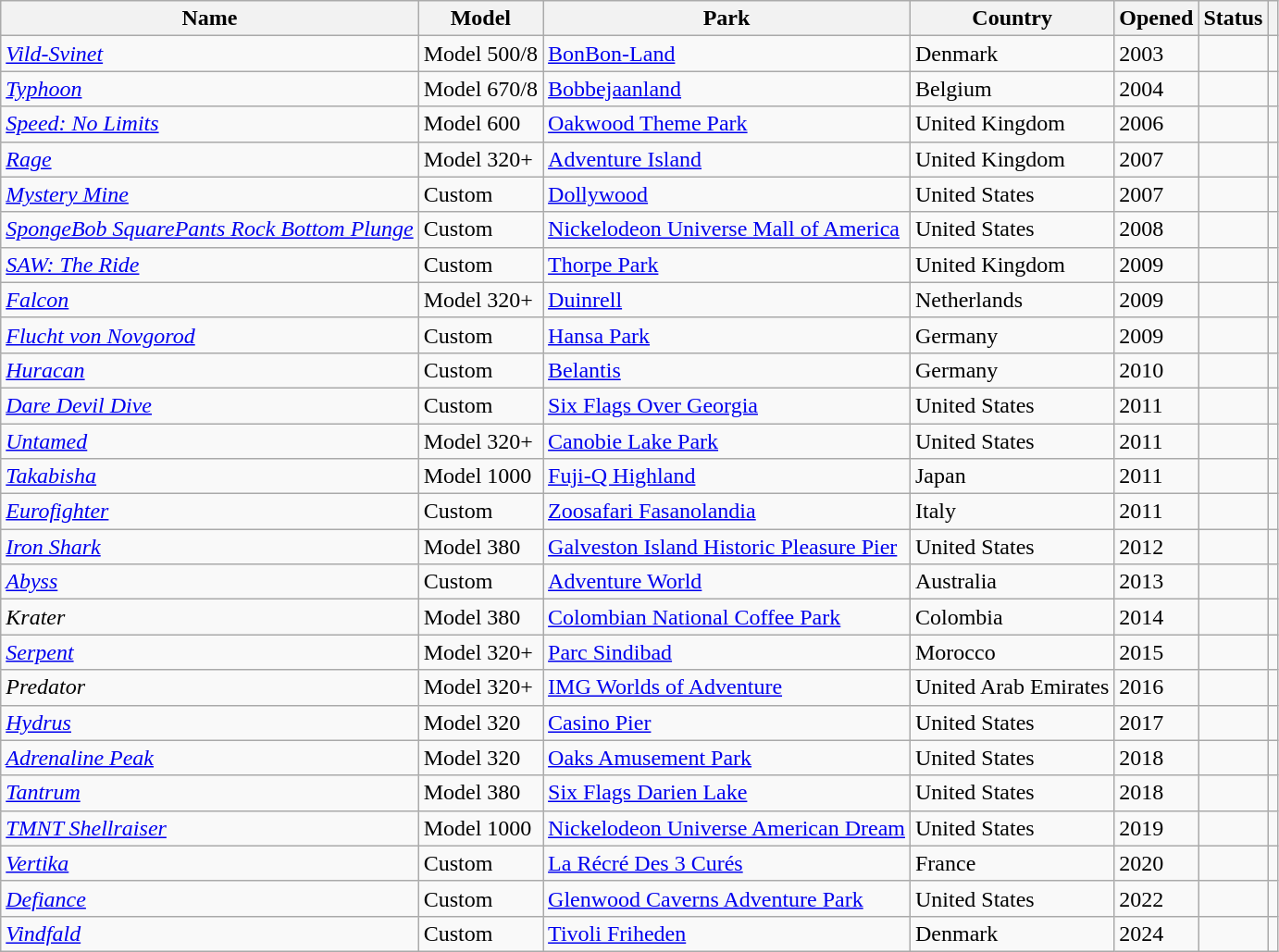<table class= "wikitable sortable">
<tr>
<th>Name</th>
<th>Model</th>
<th>Park</th>
<th>Country</th>
<th>Opened</th>
<th>Status</th>
<th class="unsortable"></th>
</tr>
<tr>
<td><em><a href='#'>Vild-Svinet</a></em></td>
<td>Model 500/8</td>
<td><a href='#'>BonBon-Land</a></td>
<td> Denmark</td>
<td>2003</td>
<td></td>
<td></td>
</tr>
<tr>
<td><em><a href='#'>Typhoon</a> </em></td>
<td>Model 670/8</td>
<td><a href='#'>Bobbejaanland</a></td>
<td> Belgium</td>
<td>2004</td>
<td></td>
<td></td>
</tr>
<tr>
<td><em><a href='#'>Speed: No Limits</a></em></td>
<td>Model 600</td>
<td><a href='#'>Oakwood Theme Park</a></td>
<td> United Kingdom</td>
<td>2006</td>
<td></td>
<td></td>
</tr>
<tr>
<td><em><a href='#'>Rage</a></em></td>
<td>Model 320+</td>
<td><a href='#'>Adventure Island</a></td>
<td> United Kingdom</td>
<td>2007</td>
<td></td>
<td></td>
</tr>
<tr>
<td><em><a href='#'>Mystery Mine</a></em></td>
<td>Custom</td>
<td><a href='#'>Dollywood</a></td>
<td> United States</td>
<td>2007</td>
<td></td>
<td></td>
</tr>
<tr>
<td><em><a href='#'>SpongeBob SquarePants Rock Bottom Plunge</a></em></td>
<td>Custom</td>
<td><a href='#'>Nickelodeon Universe Mall of America</a></td>
<td> United States</td>
<td>2008</td>
<td></td>
<td></td>
</tr>
<tr>
<td><em><a href='#'>SAW: The Ride</a></em></td>
<td>Custom</td>
<td><a href='#'>Thorpe Park</a></td>
<td> United Kingdom</td>
<td>2009</td>
<td></td>
<td></td>
</tr>
<tr>
<td><em><a href='#'>Falcon</a></em></td>
<td>Model 320+</td>
<td><a href='#'>Duinrell</a></td>
<td> Netherlands</td>
<td>2009</td>
<td></td>
<td></td>
</tr>
<tr>
<td><em><a href='#'>Flucht von Novgorod</a></em></td>
<td>Custom</td>
<td><a href='#'>Hansa Park</a></td>
<td> Germany</td>
<td>2009</td>
<td></td>
<td></td>
</tr>
<tr>
<td><em><a href='#'>Huracan</a></em></td>
<td>Custom</td>
<td><a href='#'>Belantis</a></td>
<td> Germany</td>
<td>2010</td>
<td></td>
<td></td>
</tr>
<tr>
<td><em><a href='#'>Dare Devil Dive</a></em></td>
<td>Custom</td>
<td><a href='#'>Six Flags Over Georgia</a></td>
<td> United States</td>
<td>2011</td>
<td></td>
<td></td>
</tr>
<tr>
<td><em><a href='#'>Untamed</a></em></td>
<td>Model 320+</td>
<td><a href='#'>Canobie Lake Park</a></td>
<td> United States</td>
<td>2011</td>
<td></td>
<td></td>
</tr>
<tr>
<td><em><a href='#'>Takabisha</a></em></td>
<td>Model 1000</td>
<td><a href='#'>Fuji-Q Highland</a></td>
<td> Japan</td>
<td>2011</td>
<td></td>
<td></td>
</tr>
<tr>
<td><em><a href='#'>Eurofighter</a></em></td>
<td>Custom</td>
<td><a href='#'>Zoosafari Fasanolandia</a></td>
<td> Italy</td>
<td>2011</td>
<td></td>
<td></td>
</tr>
<tr>
<td><em><a href='#'>Iron Shark</a></em></td>
<td>Model 380</td>
<td><a href='#'>Galveston Island Historic Pleasure Pier</a></td>
<td> United States</td>
<td>2012</td>
<td></td>
<td></td>
</tr>
<tr>
<td><em><a href='#'>Abyss</a></em></td>
<td>Custom</td>
<td><a href='#'>Adventure World</a></td>
<td> Australia</td>
<td>2013</td>
<td></td>
<td></td>
</tr>
<tr>
<td><em>Krater</em></td>
<td>Model 380</td>
<td><a href='#'>Colombian National Coffee Park</a></td>
<td> Colombia</td>
<td>2014</td>
<td></td>
<td></td>
</tr>
<tr>
<td><em><a href='#'>Serpent</a></em></td>
<td>Model 320+</td>
<td><a href='#'>Parc Sindibad</a></td>
<td> Morocco</td>
<td>2015</td>
<td></td>
<td></td>
</tr>
<tr>
<td><em>Predator</em></td>
<td>Model 320+</td>
<td><a href='#'>IMG Worlds of Adventure</a></td>
<td> United Arab Emirates</td>
<td>2016</td>
<td></td>
<td></td>
</tr>
<tr>
<td><em><a href='#'>Hydrus</a></em></td>
<td>Model 320</td>
<td><a href='#'>Casino Pier</a></td>
<td> United States</td>
<td>2017</td>
<td></td>
<td></td>
</tr>
<tr>
<td><em><a href='#'>Adrenaline Peak</a></em></td>
<td>Model 320</td>
<td><a href='#'>Oaks Amusement Park</a></td>
<td> United States</td>
<td>2018</td>
<td></td>
<td></td>
</tr>
<tr>
<td><em><a href='#'>Tantrum</a></em></td>
<td>Model 380</td>
<td><a href='#'>Six Flags Darien Lake</a></td>
<td> United States</td>
<td>2018</td>
<td></td>
<td></td>
</tr>
<tr>
<td><em><a href='#'>TMNT Shellraiser</a></em></td>
<td>Model 1000</td>
<td><a href='#'>Nickelodeon Universe American Dream</a></td>
<td> United States</td>
<td>2019</td>
<td></td>
<td><br></td>
</tr>
<tr>
<td><em><a href='#'>Vertika</a></em></td>
<td>Custom</td>
<td><a href='#'>La Récré Des 3 Curés</a></td>
<td> France</td>
<td>2020</td>
<td></td>
<td></td>
</tr>
<tr>
<td><em><a href='#'>Defiance</a></em></td>
<td>Custom</td>
<td><a href='#'>Glenwood Caverns Adventure Park</a></td>
<td> United States</td>
<td>2022</td>
<td></td>
<td></td>
</tr>
<tr>
<td><em><a href='#'>Vindfald</a></em></td>
<td>Custom</td>
<td><a href='#'>Tivoli Friheden</a></td>
<td> Denmark</td>
<td>2024</td>
<td></td>
<td><br></td>
</tr>
</table>
